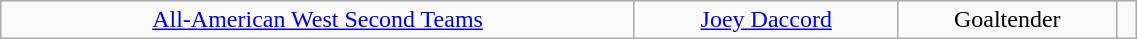<table class="wikitable" width="60%">
<tr align="center" bgcolor="">
<td><a href='#'>All-American West Second Teams</a></td>
<td><a href='#'>Joey Daccord</a></td>
<td>Goaltender</td>
<td></td>
</tr>
</table>
